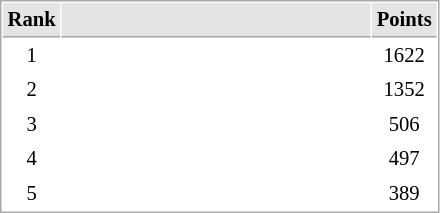<table cellspacing="1" cellpadding="3" style="border:1px solid #AAAAAA;font-size:86%">
<tr bgcolor="#E4E4E4">
<th style="border-bottom:1px solid #AAAAAA" width=10>Rank</th>
<th style="border-bottom:1px solid #AAAAAA" width=200></th>
<th style="border-bottom:1px solid #AAAAAA" width=20>Points</th>
</tr>
<tr>
<td align="center">1</td>
<td></td>
<td align=center>1622</td>
</tr>
<tr>
<td align="center">2</td>
<td></td>
<td align=center>1352</td>
</tr>
<tr>
<td align="center">3</td>
<td></td>
<td align=center>506</td>
</tr>
<tr>
<td align="center">4</td>
<td></td>
<td align=center>497</td>
</tr>
<tr>
<td align="center">5</td>
<td></td>
<td align=center>389</td>
</tr>
</table>
